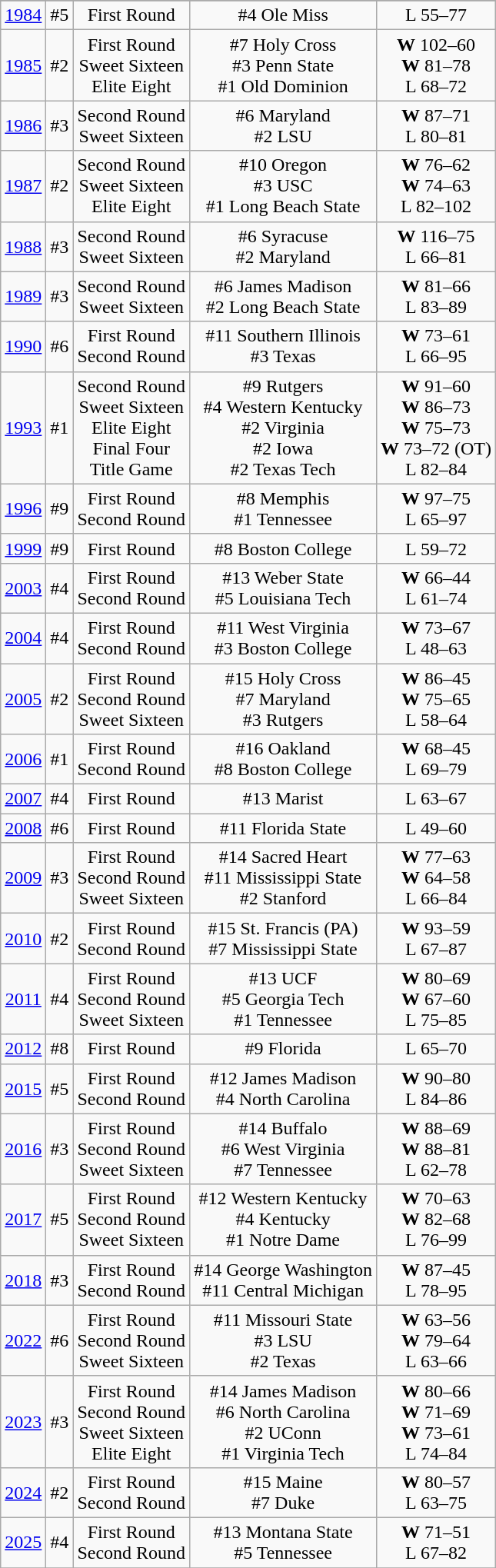<table class="wikitable" style="text-align:center">
<tr>
</tr>
<tr>
<td rowspan=1><a href='#'>1984</a></td>
<td>#5</td>
<td>First Round</td>
<td>#4 Ole Miss</td>
<td>L 55–77</td>
</tr>
<tr style="text-align:center;">
<td rowspan=1><a href='#'>1985</a></td>
<td>#2</td>
<td>First Round<br>Sweet Sixteen<br>Elite Eight</td>
<td>#7 Holy Cross<br>#3 Penn State<br>#1 Old Dominion</td>
<td><strong>W</strong> 102–60<br><strong>W</strong> 81–78<br>L 68–72</td>
</tr>
<tr style="text-align:center;">
<td rowspan=1><a href='#'>1986</a></td>
<td>#3</td>
<td>Second Round<br>Sweet Sixteen</td>
<td>#6 Maryland<br>#2 LSU</td>
<td><strong>W</strong> 87–71<br>L 80–81</td>
</tr>
<tr style="text-align:center;">
<td rowspan=1><a href='#'>1987</a></td>
<td>#2</td>
<td>Second Round<br>Sweet Sixteen<br>Elite Eight</td>
<td>#10 Oregon<br>#3 USC<br>#1 Long Beach State</td>
<td><strong>W</strong> 76–62<br><strong>W</strong> 74–63<br>L 82–102</td>
</tr>
<tr style="text-align:center;">
<td rowspan=1><a href='#'>1988</a></td>
<td>#3</td>
<td>Second Round<br>Sweet Sixteen</td>
<td>#6 Syracuse<br>#2 Maryland</td>
<td><strong>W</strong> 116–75<br>L 66–81</td>
</tr>
<tr style="text-align:center;">
<td rowspan=1><a href='#'>1989</a></td>
<td>#3</td>
<td>Second Round<br>Sweet Sixteen</td>
<td>#6 James Madison<br>#2 Long Beach State</td>
<td><strong>W</strong> 81–66<br>L 83–89</td>
</tr>
<tr style="text-align:center;">
<td rowspan=1><a href='#'>1990</a></td>
<td>#6</td>
<td>First Round<br>Second Round</td>
<td>#11 Southern Illinois<br>#3 Texas</td>
<td><strong>W</strong> 73–61<br>L 66–95</td>
</tr>
<tr style="text-align:center;">
<td rowspan=1><a href='#'>1993</a></td>
<td>#1</td>
<td>Second Round<br>Sweet Sixteen<br>Elite Eight<br>Final Four<br>Title Game</td>
<td>#9 Rutgers<br>#4 Western Kentucky<br>#2 Virginia<br>#2 Iowa<br>#2 Texas Tech</td>
<td><strong>W</strong> 91–60<br><strong>W</strong> 86–73<br><strong>W</strong> 75–73<br><strong>W</strong> 73–72 (OT)<br>L 82–84</td>
</tr>
<tr style="text-align:center;">
<td rowspan=1><a href='#'>1996</a></td>
<td>#9</td>
<td>First Round<br>Second Round</td>
<td>#8 Memphis<br>#1 Tennessee</td>
<td><strong>W</strong> 97–75<br>L 65–97</td>
</tr>
<tr style="text-align:center;">
<td rowspan=1><a href='#'>1999</a></td>
<td>#9</td>
<td>First Round</td>
<td>#8 Boston College</td>
<td>L 59–72</td>
</tr>
<tr style="text-align:center;">
<td rowspan=1><a href='#'>2003</a></td>
<td>#4</td>
<td>First Round<br>Second Round</td>
<td>#13 Weber State<br>#5 Louisiana Tech</td>
<td><strong>W</strong> 66–44<br>L 61–74</td>
</tr>
<tr style="text-align:center;">
<td rowspan=1><a href='#'>2004</a></td>
<td>#4</td>
<td>First Round<br>Second Round</td>
<td>#11 West Virginia<br>#3 Boston College</td>
<td><strong>W</strong> 73–67<br>L 48–63</td>
</tr>
<tr style="text-align:center;">
<td rowspan=1><a href='#'>2005</a></td>
<td>#2</td>
<td>First Round<br>Second Round<br>Sweet Sixteen</td>
<td>#15 Holy Cross<br>#7 Maryland<br>#3 Rutgers</td>
<td><strong>W</strong> 86–45<br><strong>W</strong> 75–65<br>L 58–64</td>
</tr>
<tr style="text-align:center;">
<td rowspan=1><a href='#'>2006</a></td>
<td>#1</td>
<td>First Round<br>Second Round</td>
<td>#16 Oakland<br>#8 Boston College</td>
<td><strong>W</strong> 68–45<br>L 69–79</td>
</tr>
<tr style="text-align:center;">
<td rowspan=1><a href='#'>2007</a></td>
<td>#4</td>
<td>First Round</td>
<td>#13 Marist</td>
<td>L 63–67</td>
</tr>
<tr style="text-align:center;">
<td rowspan=1><a href='#'>2008</a></td>
<td>#6</td>
<td>First Round</td>
<td>#11 Florida State</td>
<td>L 49–60</td>
</tr>
<tr style="text-align:center;">
<td rowspan=1><a href='#'>2009</a></td>
<td>#3</td>
<td>First Round<br>Second Round<br>Sweet Sixteen</td>
<td>#14 Sacred Heart<br>#11 Mississippi State<br>#2 Stanford</td>
<td><strong>W</strong> 77–63<br><strong>W</strong> 64–58<br>L 66–84</td>
</tr>
<tr style="text-align:center;">
<td rowspan=1><a href='#'>2010</a></td>
<td>#2</td>
<td>First Round<br>Second Round</td>
<td>#15 St. Francis (PA)<br>#7 Mississippi State</td>
<td><strong>W</strong> 93–59<br>L 67–87</td>
</tr>
<tr style="text-align:center;">
<td rowspan=1><a href='#'>2011</a></td>
<td>#4</td>
<td>First Round<br>Second Round<br>Sweet Sixteen</td>
<td>#13 UCF<br>#5 Georgia Tech<br>#1 Tennessee</td>
<td><strong>W</strong> 80–69<br><strong>W</strong> 67–60<br>L 75–85</td>
</tr>
<tr style="text-align:center;">
<td rowspan=1><a href='#'>2012</a></td>
<td>#8</td>
<td>First Round</td>
<td>#9 Florida</td>
<td>L 65–70</td>
</tr>
<tr style="text-align:center;">
<td rowspan=1><a href='#'>2015</a></td>
<td>#5</td>
<td>First Round<br>Second Round</td>
<td>#12 James Madison<br>#4 North Carolina</td>
<td><strong>W</strong> 90–80<br>L 84–86</td>
</tr>
<tr style="text-align:center;">
<td rowspan=1><a href='#'>2016</a></td>
<td>#3</td>
<td>First Round<br>Second Round<br>Sweet Sixteen</td>
<td>#14 Buffalo<br>#6 West Virginia<br>#7 Tennessee</td>
<td><strong>W</strong> 88–69<br><strong>W</strong> 88–81<br>L 62–78</td>
</tr>
<tr style="text-align:center;">
<td rowspan=1><a href='#'>2017</a></td>
<td>#5</td>
<td>First Round<br>Second Round<br>Sweet Sixteen</td>
<td>#12 Western Kentucky<br>#4 Kentucky<br>#1 Notre Dame</td>
<td><strong>W</strong> 70–63<br><strong>W</strong> 82–68<br>L 76–99</td>
</tr>
<tr style="text-align:center;">
<td rowspan=1><a href='#'>2018</a></td>
<td>#3</td>
<td>First Round<br>Second Round</td>
<td>#14 George Washington<br>#11 Central Michigan</td>
<td><strong>W</strong> 87–45<br>L 78–95</td>
</tr>
<tr style="text-align:center;">
<td rowspan=1><a href='#'>2022</a></td>
<td>#6</td>
<td>First Round<br>Second Round<br>Sweet Sixteen</td>
<td>#11 Missouri State <br>#3 LSU<br>#2 Texas</td>
<td><strong>W</strong> 63–56<br><strong>W</strong> 79–64<br>L 63–66</td>
</tr>
<tr style="text-align:center;">
<td rowspan=1><a href='#'>2023</a></td>
<td>#3</td>
<td>First Round<br>Second Round<br>Sweet Sixteen<br>Elite Eight</td>
<td>#14 James Madison <br>#6 North Carolina<br>#2 UConn<br>#1 Virginia Tech</td>
<td><strong>W</strong> 80–66<br><strong>W</strong> 71–69<br><strong>W</strong> 73–61<br>L 74–84</td>
</tr>
<tr style="text-align:center;">
<td rowspan=1><a href='#'>2024</a></td>
<td>#2</td>
<td>First Round<br>Second Round</td>
<td>#15 Maine <br>#7 Duke</td>
<td><strong>W</strong> 80–57<br>L 63–75</td>
</tr>
<tr style="text-align:center;">
<td rowspan=1><a href='#'>2025</a></td>
<td>#4</td>
<td>First Round<br>Second Round</td>
<td>#13 Montana State <br>#5 Tennessee</td>
<td><strong>W</strong> 71–51<br>L 67–82</td>
</tr>
<tr style="text-align:center;">
</tr>
</table>
